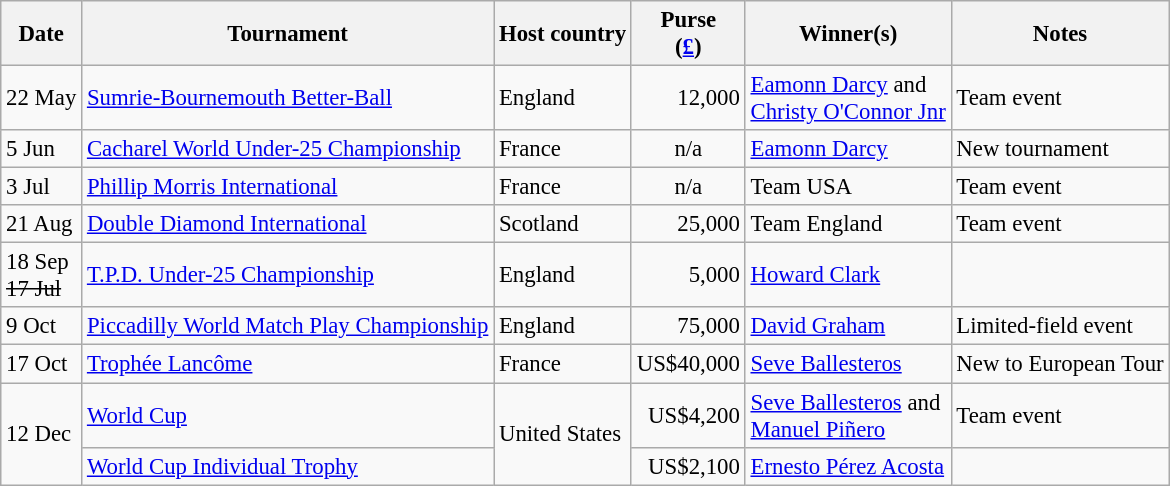<table class="wikitable" style="font-size:95%">
<tr>
<th>Date</th>
<th>Tournament</th>
<th>Host country</th>
<th>Purse<br>(<a href='#'>£</a>)</th>
<th>Winner(s)</th>
<th>Notes</th>
</tr>
<tr>
<td>22 May</td>
<td><a href='#'>Sumrie-Bournemouth Better-Ball</a></td>
<td>England</td>
<td align=right>12,000</td>
<td> <a href='#'>Eamonn Darcy</a> and<br> <a href='#'>Christy O'Connor Jnr</a></td>
<td>Team event</td>
</tr>
<tr>
<td>5 Jun</td>
<td><a href='#'>Cacharel World Under-25 Championship</a></td>
<td>France</td>
<td align=center>n/a</td>
<td> <a href='#'>Eamonn Darcy</a></td>
<td>New tournament</td>
</tr>
<tr>
<td>3 Jul</td>
<td><a href='#'>Phillip Morris International</a></td>
<td>France</td>
<td align=center>n/a</td>
<td> Team USA</td>
<td>Team event</td>
</tr>
<tr>
<td>21 Aug</td>
<td><a href='#'>Double Diamond International</a></td>
<td>Scotland</td>
<td align=right>25,000</td>
<td> Team England</td>
<td>Team event</td>
</tr>
<tr>
<td>18 Sep<br><s>17 Jul</s></td>
<td><a href='#'>T.P.D. Under-25 Championship</a></td>
<td>England</td>
<td align=right>5,000</td>
<td> <a href='#'>Howard Clark</a></td>
<td></td>
</tr>
<tr>
<td>9 Oct</td>
<td><a href='#'>Piccadilly World Match Play Championship</a></td>
<td>England</td>
<td align=right>75,000</td>
<td> <a href='#'>David Graham</a></td>
<td>Limited-field event</td>
</tr>
<tr>
<td>17 Oct</td>
<td><a href='#'>Trophée Lancôme</a></td>
<td>France</td>
<td align=right>US$40,000</td>
<td> <a href='#'>Seve Ballesteros</a></td>
<td>New to European Tour</td>
</tr>
<tr>
<td rowspan=2>12 Dec</td>
<td><a href='#'>World Cup</a></td>
<td rowspan=2>United States</td>
<td align=right>US$4,200</td>
<td> <a href='#'>Seve Ballesteros</a> and<br> <a href='#'>Manuel Piñero</a></td>
<td>Team event</td>
</tr>
<tr>
<td><a href='#'>World Cup Individual Trophy</a></td>
<td align=right>US$2,100</td>
<td> <a href='#'>Ernesto Pérez Acosta</a></td>
<td></td>
</tr>
</table>
